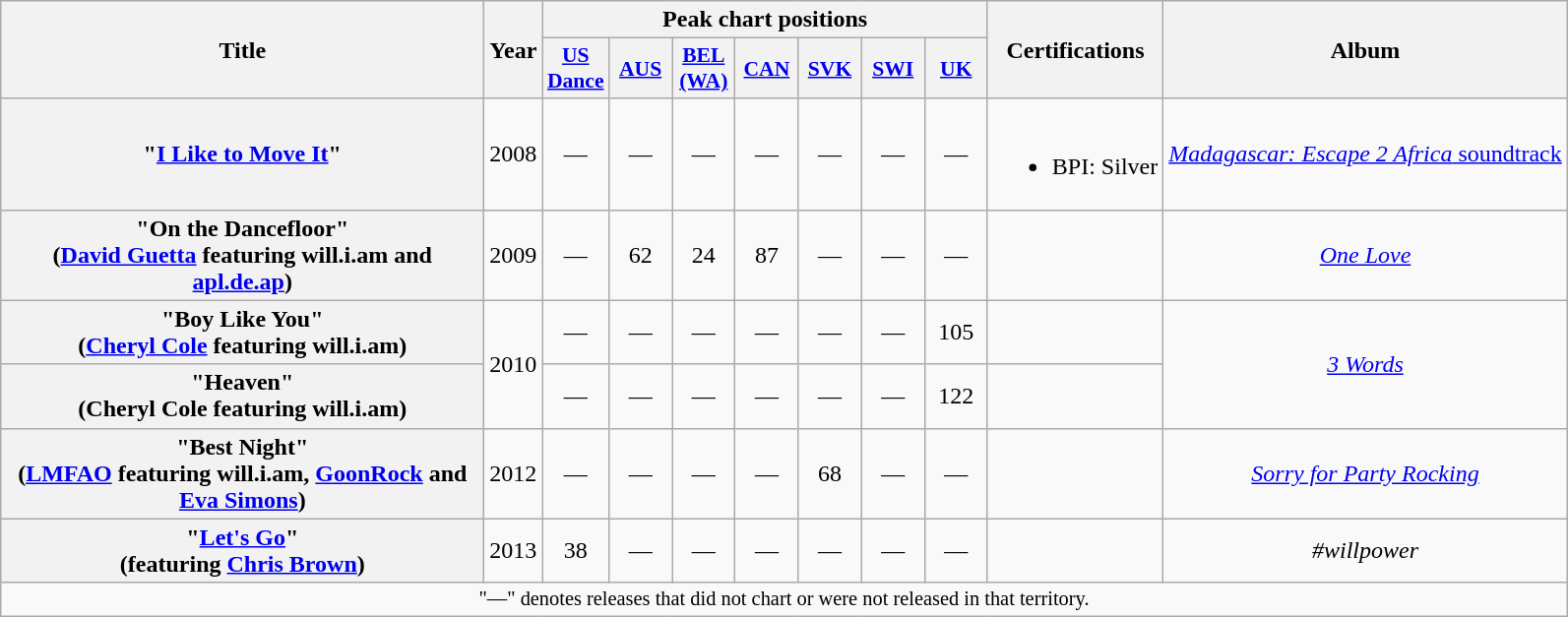<table class="wikitable plainrowheaders" style="text-align:center;" border="1">
<tr>
<th scope="col" rowspan="2" style="width:20em;">Title</th>
<th scope="col" rowspan="2">Year</th>
<th scope="col" colspan="7">Peak chart positions</th>
<th scope="col" rowspan="2">Certifications</th>
<th scope="col" rowspan="2">Album</th>
</tr>
<tr>
<th scope="col" style="width:2.5em;font-size:90%;"><a href='#'>US<br>Dance</a><br></th>
<th scope="col" style="width:2.5em;font-size:90%;"><a href='#'>AUS</a><br></th>
<th scope="col" style="width:2.5em;font-size:90%;"><a href='#'>BEL (WA)</a><br></th>
<th scope="col" style="width:2.5em;font-size:90%;"><a href='#'>CAN</a><br></th>
<th scope="col" style="width:2.5em;font-size:90%;"><a href='#'>SVK</a><br></th>
<th scope="col" style="width:2.5em;font-size:90%;"><a href='#'>SWI</a><br></th>
<th scope="col" style="width:2.5em;font-size:90%;"><a href='#'>UK</a><br></th>
</tr>
<tr>
<th scope="row">"<a href='#'>I Like to Move It</a>"</th>
<td>2008</td>
<td>—</td>
<td>—</td>
<td>—</td>
<td>—</td>
<td>—</td>
<td>—</td>
<td>—</td>
<td><br><ul><li>BPI: Silver</li></ul></td>
<td><a href='#'><em>Madagascar: Escape 2 Africa</em> soundtrack</a></td>
</tr>
<tr>
<th scope="row">"On the Dancefloor"<br><span>(<a href='#'>David Guetta</a> featuring will.i.am and <a href='#'>apl.de.ap</a>)</span></th>
<td>2009</td>
<td>—</td>
<td>62</td>
<td>24</td>
<td>87</td>
<td>—</td>
<td>—</td>
<td>—</td>
<td></td>
<td><em><a href='#'>One Love</a></em></td>
</tr>
<tr>
<th scope="row">"Boy Like You"<br><span>(<a href='#'>Cheryl Cole</a> featuring will.i.am)</span></th>
<td rowspan="2">2010</td>
<td>—</td>
<td>—</td>
<td>—</td>
<td>—</td>
<td>—</td>
<td>—</td>
<td>105</td>
<td></td>
<td rowspan="2"><em><a href='#'>3 Words</a></em></td>
</tr>
<tr>
<th scope="row">"Heaven"<br><span>(Cheryl Cole featuring will.i.am)</span></th>
<td>—</td>
<td>—</td>
<td>—</td>
<td>—</td>
<td>—</td>
<td>—</td>
<td>122</td>
<td></td>
</tr>
<tr>
<th scope="row">"Best Night"<br><span>(<a href='#'>LMFAO</a> featuring will.i.am, <a href='#'>GoonRock</a> and <a href='#'>Eva Simons</a>)</span></th>
<td>2012</td>
<td>—</td>
<td>—</td>
<td>—</td>
<td>—</td>
<td>68</td>
<td>—</td>
<td>—</td>
<td></td>
<td><em><a href='#'>Sorry for Party Rocking</a></em></td>
</tr>
<tr>
<th scope="row">"<a href='#'>Let's Go</a>"<br><span>(featuring <a href='#'>Chris Brown</a>)</span></th>
<td>2013</td>
<td>38</td>
<td>—</td>
<td>—</td>
<td>—</td>
<td>—</td>
<td>—</td>
<td>—</td>
<td></td>
<td><em>#willpower</em></td>
</tr>
<tr>
<td align="center" colspan="15" style="font-size:85%">"—" denotes releases that did not chart or were not released in that territory.</td>
</tr>
</table>
